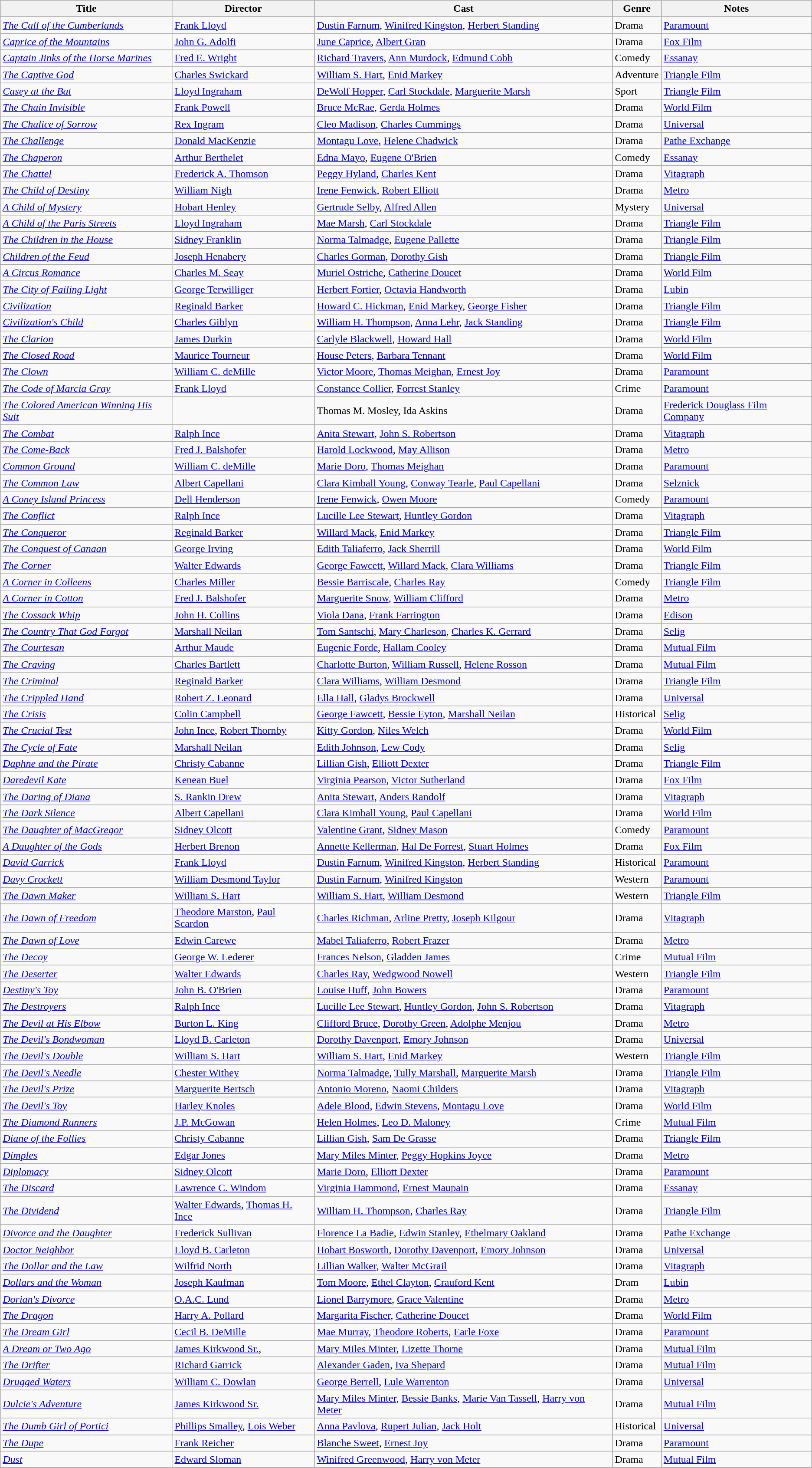<table class="wikitable">
<tr>
<th>Title</th>
<th>Director</th>
<th>Cast</th>
<th>Genre</th>
<th>Notes</th>
</tr>
<tr>
<td><em><a href='#'>The Call of the Cumberlands</a></em></td>
<td><a href='#'>Frank Lloyd</a></td>
<td><a href='#'>Dustin Farnum</a>, <a href='#'>Winifred Kingston</a>, <a href='#'>Herbert Standing</a></td>
<td>Drama</td>
<td><a href='#'>Paramount</a></td>
</tr>
<tr>
<td><em><a href='#'>Caprice of the Mountains</a></em></td>
<td><a href='#'>John G. Adolfi</a></td>
<td><a href='#'>June Caprice</a>, <a href='#'>Albert Gran</a></td>
<td>Drama</td>
<td><a href='#'>Fox Film</a></td>
</tr>
<tr>
<td><em><a href='#'>Captain Jinks of the Horse Marines</a></em></td>
<td><a href='#'>Fred E. Wright</a></td>
<td><a href='#'>Richard Travers</a>, <a href='#'>Ann Murdock</a>, <a href='#'>Edmund Cobb</a></td>
<td>Comedy</td>
<td><a href='#'>Essanay</a></td>
</tr>
<tr>
<td><em><a href='#'>The Captive God</a></em></td>
<td><a href='#'>Charles Swickard</a></td>
<td><a href='#'>William S. Hart</a>, <a href='#'>Enid Markey</a></td>
<td>Adventure</td>
<td><a href='#'>Triangle Film</a></td>
</tr>
<tr>
<td><em><a href='#'>Casey at the Bat</a></em></td>
<td><a href='#'>Lloyd Ingraham</a></td>
<td><a href='#'>DeWolf Hopper</a>, <a href='#'>Carl Stockdale</a>, <a href='#'>Marguerite Marsh</a></td>
<td>Sport</td>
<td><a href='#'>Triangle Film</a></td>
</tr>
<tr>
<td><em><a href='#'>The Chain Invisible</a></em></td>
<td><a href='#'>Frank Powell</a></td>
<td><a href='#'>Bruce McRae</a>, <a href='#'>Gerda Holmes</a></td>
<td>Drama</td>
<td><a href='#'>World Film</a></td>
</tr>
<tr>
<td><em><a href='#'>The Chalice of Sorrow</a></em></td>
<td><a href='#'>Rex Ingram</a></td>
<td><a href='#'>Cleo Madison</a>, <a href='#'>Charles Cummings</a></td>
<td>Drama</td>
<td><a href='#'>Universal</a></td>
</tr>
<tr>
<td><em><a href='#'>The Challenge</a></em></td>
<td><a href='#'>Donald MacKenzie</a></td>
<td><a href='#'>Montagu Love</a>, <a href='#'>Helene Chadwick</a></td>
<td>Drama</td>
<td><a href='#'>Pathe Exchange</a></td>
</tr>
<tr>
<td><em><a href='#'>The Chaperon</a></em></td>
<td><a href='#'>Arthur Berthelet</a></td>
<td><a href='#'>Edna Mayo</a>, <a href='#'>Eugene O'Brien</a></td>
<td>Comedy</td>
<td><a href='#'>Essanay</a></td>
</tr>
<tr>
<td><em><a href='#'>The Chattel</a></em></td>
<td><a href='#'>Frederick A. Thomson</a></td>
<td><a href='#'>Peggy Hyland</a>, <a href='#'>Charles Kent</a></td>
<td>Drama</td>
<td><a href='#'>Vitagraph</a></td>
</tr>
<tr>
<td><em><a href='#'>The Child of Destiny</a></em></td>
<td><a href='#'>William Nigh</a></td>
<td><a href='#'>Irene Fenwick</a>, <a href='#'>Robert Elliott</a></td>
<td>Drama</td>
<td><a href='#'>Metro</a></td>
</tr>
<tr>
<td><em><a href='#'>A Child of Mystery</a></em></td>
<td><a href='#'>Hobart Henley</a></td>
<td><a href='#'>Gertrude Selby</a>, <a href='#'>Alfred Allen</a></td>
<td>Mystery</td>
<td><a href='#'>Universal</a></td>
</tr>
<tr>
<td><em><a href='#'>A Child of the Paris Streets</a></em></td>
<td><a href='#'>Lloyd Ingraham</a></td>
<td><a href='#'>Mae Marsh</a>, <a href='#'>Carl Stockdale</a></td>
<td>Drama</td>
<td><a href='#'>Triangle Film</a></td>
</tr>
<tr>
<td><em><a href='#'>The Children in the House</a></em></td>
<td><a href='#'>Sidney Franklin</a></td>
<td><a href='#'>Norma Talmadge</a>, <a href='#'>Eugene Pallette</a></td>
<td>Drama</td>
<td><a href='#'>Triangle Film</a></td>
</tr>
<tr>
<td><em><a href='#'>Children of the Feud</a></em></td>
<td><a href='#'>Joseph Henabery</a></td>
<td><a href='#'>Charles Gorman</a>, <a href='#'>Dorothy Gish</a></td>
<td>Drama</td>
<td><a href='#'>Triangle Film</a></td>
</tr>
<tr>
<td><em><a href='#'>A Circus Romance</a></em></td>
<td><a href='#'>Charles M. Seay</a></td>
<td><a href='#'>Muriel Ostriche</a>, <a href='#'>Catherine Doucet</a></td>
<td>Drama</td>
<td><a href='#'>World Film</a></td>
</tr>
<tr>
<td><em><a href='#'>The City of Failing Light</a></em></td>
<td><a href='#'>George Terwilliger</a></td>
<td><a href='#'>Herbert Fortier</a>, <a href='#'>Octavia Handworth</a></td>
<td>Drama</td>
<td><a href='#'>Lubin</a></td>
</tr>
<tr>
<td><em><a href='#'>Civilization</a></em></td>
<td><a href='#'>Reginald Barker</a></td>
<td><a href='#'>Howard C. Hickman</a>, <a href='#'>Enid Markey</a>, <a href='#'>George Fisher</a></td>
<td>Drama</td>
<td><a href='#'>Triangle Film</a></td>
</tr>
<tr>
<td><em><a href='#'>Civilization's Child</a></em></td>
<td><a href='#'>Charles Giblyn</a></td>
<td><a href='#'>William H. Thompson</a>, <a href='#'>Anna Lehr</a>, <a href='#'>Jack Standing</a></td>
<td>Drama</td>
<td><a href='#'>Triangle Film</a></td>
</tr>
<tr>
<td><em><a href='#'>The Clarion</a></em></td>
<td><a href='#'>James Durkin</a></td>
<td><a href='#'>Carlyle Blackwell</a>, <a href='#'>Howard Hall</a></td>
<td>Drama</td>
<td><a href='#'>World Film</a></td>
</tr>
<tr>
<td><em><a href='#'>The Closed Road</a></em></td>
<td><a href='#'>Maurice Tourneur</a></td>
<td><a href='#'>House Peters</a>, <a href='#'>Barbara Tennant</a></td>
<td>Drama</td>
<td><a href='#'>World Film</a></td>
</tr>
<tr>
<td><em><a href='#'>The Clown</a></em></td>
<td><a href='#'>William C. deMille</a></td>
<td><a href='#'>Victor Moore</a>, <a href='#'>Thomas Meighan</a>, <a href='#'>Ernest Joy</a></td>
<td>Drama</td>
<td><a href='#'>Paramount</a></td>
</tr>
<tr>
<td><em><a href='#'>The Code of Marcia Gray</a></em></td>
<td><a href='#'>Frank Lloyd</a></td>
<td><a href='#'>Constance Collier</a>, <a href='#'>Forrest Stanley</a></td>
<td>Crime</td>
<td><a href='#'>Paramount</a></td>
</tr>
<tr>
<td><em><a href='#'>The Colored American Winning His Suit</a></em></td>
<td></td>
<td>Thomas M. Mosley, Ida Askins</td>
<td>Drama</td>
<td><a href='#'>Frederick Douglass Film Company</a></td>
</tr>
<tr>
<td><em><a href='#'>The Combat</a></em></td>
<td><a href='#'>Ralph Ince</a></td>
<td><a href='#'>Anita Stewart</a>, <a href='#'>John S. Robertson</a></td>
<td>Drama</td>
<td><a href='#'>Vitagraph</a></td>
</tr>
<tr>
<td><em><a href='#'>The Come-Back</a></em></td>
<td><a href='#'>Fred J. Balshofer</a></td>
<td><a href='#'>Harold Lockwood</a>, <a href='#'>May Allison</a></td>
<td>Drama</td>
<td><a href='#'>Metro</a></td>
</tr>
<tr>
<td><em><a href='#'>Common Ground</a></em></td>
<td><a href='#'>William C. deMille</a></td>
<td><a href='#'>Marie Doro</a>, <a href='#'>Thomas Meighan</a></td>
<td>Drama</td>
<td><a href='#'>Paramount</a></td>
</tr>
<tr>
<td><em><a href='#'>The Common Law</a></em></td>
<td><a href='#'>Albert Capellani</a></td>
<td><a href='#'>Clara Kimball Young</a>, <a href='#'>Conway Tearle</a>, <a href='#'>Paul Capellani</a></td>
<td>Drama</td>
<td><a href='#'>Selznick</a></td>
</tr>
<tr>
<td><em><a href='#'>A Coney Island Princess</a></em></td>
<td><a href='#'>Dell Henderson</a></td>
<td><a href='#'>Irene Fenwick</a>, <a href='#'>Owen Moore</a></td>
<td>Comedy</td>
<td><a href='#'>Paramount</a></td>
</tr>
<tr>
<td><em><a href='#'>The Conflict</a></em></td>
<td><a href='#'>Ralph Ince</a></td>
<td><a href='#'>Lucille Lee Stewart</a>, <a href='#'>Huntley Gordon</a></td>
<td>Drama</td>
<td><a href='#'>Vitagraph</a></td>
</tr>
<tr>
<td><em><a href='#'>The Conqueror</a></em></td>
<td><a href='#'>Reginald Barker</a></td>
<td><a href='#'>Willard Mack</a>, <a href='#'>Enid Markey</a></td>
<td>Drama</td>
<td><a href='#'>Triangle Film</a></td>
</tr>
<tr>
<td><em><a href='#'>The Conquest of Canaan</a></em></td>
<td><a href='#'>George Irving</a></td>
<td><a href='#'>Edith Taliaferro</a>, <a href='#'>Jack Sherrill</a></td>
<td>Drama</td>
<td><a href='#'>World Film</a></td>
</tr>
<tr>
<td><em><a href='#'>The Corner</a></em></td>
<td><a href='#'>Walter Edwards</a></td>
<td><a href='#'>George Fawcett</a>, <a href='#'>Willard Mack</a>, <a href='#'>Clara Williams</a></td>
<td>Drama</td>
<td><a href='#'>Triangle Film</a></td>
</tr>
<tr>
<td><em><a href='#'>A Corner in Colleens</a></em></td>
<td><a href='#'>Charles Miller</a></td>
<td><a href='#'>Bessie Barriscale</a>, <a href='#'>Charles Ray</a></td>
<td>Comedy</td>
<td><a href='#'>Triangle Film</a></td>
</tr>
<tr>
<td><em><a href='#'>A Corner in Cotton</a></em></td>
<td><a href='#'>Fred J. Balshofer</a></td>
<td><a href='#'>Marguerite Snow</a>, <a href='#'>William Clifford</a></td>
<td>Drama</td>
<td><a href='#'>Metro</a></td>
</tr>
<tr>
<td><em><a href='#'>The Cossack Whip</a></em></td>
<td><a href='#'>John H. Collins</a></td>
<td><a href='#'>Viola Dana</a>, <a href='#'>Frank Farrington</a></td>
<td>Drama</td>
<td><a href='#'>Edison</a></td>
</tr>
<tr>
<td><em><a href='#'>The Country That God Forgot</a></em></td>
<td><a href='#'>Marshall Neilan</a></td>
<td><a href='#'>Tom Santschi</a>, <a href='#'>Mary Charleson</a>, <a href='#'>Charles K. Gerrard</a></td>
<td>Drama</td>
<td><a href='#'>Selig</a></td>
</tr>
<tr>
<td><em><a href='#'>The Courtesan</a></em></td>
<td><a href='#'>Arthur Maude</a></td>
<td><a href='#'>Eugenie Forde</a>, <a href='#'>Hallam Cooley</a></td>
<td>Drama</td>
<td><a href='#'>Mutual Film</a></td>
</tr>
<tr>
<td><em><a href='#'>The Craving</a></em></td>
<td><a href='#'>Charles Bartlett</a></td>
<td><a href='#'>Charlotte Burton</a>, <a href='#'>William Russell</a>, <a href='#'>Helene Rosson</a></td>
<td>Drama</td>
<td><a href='#'>Mutual Film</a></td>
</tr>
<tr>
<td><em><a href='#'>The Criminal</a></em></td>
<td><a href='#'>Reginald Barker</a></td>
<td><a href='#'>Clara Williams</a>, <a href='#'>William Desmond</a></td>
<td>Drama</td>
<td><a href='#'>Triangle Film</a></td>
</tr>
<tr>
<td><em><a href='#'>The Crippled Hand</a></em></td>
<td><a href='#'>Robert Z. Leonard</a></td>
<td><a href='#'>Ella Hall</a>, <a href='#'>Gladys Brockwell</a></td>
<td>Drama</td>
<td><a href='#'>Universal</a></td>
</tr>
<tr>
<td><em><a href='#'>The Crisis</a></em></td>
<td><a href='#'>Colin Campbell</a></td>
<td><a href='#'>George Fawcett</a>, <a href='#'>Bessie Eyton</a>, <a href='#'>Marshall Neilan</a></td>
<td>Historical</td>
<td><a href='#'>Selig</a></td>
</tr>
<tr>
<td><em><a href='#'>The Crucial Test</a></em></td>
<td><a href='#'>John Ince</a>, <a href='#'>Robert Thornby</a></td>
<td><a href='#'>Kitty Gordon</a>, <a href='#'>Niles Welch</a></td>
<td>Drama</td>
<td><a href='#'>World Film</a></td>
</tr>
<tr>
<td><em><a href='#'>The Cycle of Fate</a></em></td>
<td><a href='#'>Marshall Neilan</a></td>
<td><a href='#'>Edith Johnson</a>, <a href='#'>Lew Cody</a></td>
<td>Drama</td>
<td><a href='#'>Selig</a></td>
</tr>
<tr>
<td><em><a href='#'>Daphne and the Pirate</a></em></td>
<td><a href='#'>Christy Cabanne</a></td>
<td><a href='#'>Lillian Gish</a>, <a href='#'>Elliott Dexter</a></td>
<td>Drama</td>
<td><a href='#'>Triangle Film</a></td>
</tr>
<tr>
<td><em><a href='#'>Daredevil Kate</a></em></td>
<td><a href='#'>Kenean Buel</a></td>
<td><a href='#'>Virginia Pearson</a>, <a href='#'>Victor Sutherland</a></td>
<td>Drama</td>
<td><a href='#'>Fox Film</a></td>
</tr>
<tr>
<td><em><a href='#'>The Daring of Diana</a></em></td>
<td><a href='#'>S. Rankin Drew</a></td>
<td><a href='#'>Anita Stewart</a>, <a href='#'>Anders Randolf</a></td>
<td>Drama</td>
<td><a href='#'>Vitagraph</a></td>
</tr>
<tr>
<td><em><a href='#'>The Dark Silence</a></em></td>
<td><a href='#'>Albert Capellani</a></td>
<td><a href='#'>Clara Kimball Young</a>, <a href='#'>Paul Capellani</a></td>
<td>Drama</td>
<td><a href='#'>World Film</a></td>
</tr>
<tr>
<td><em><a href='#'>The Daughter of MacGregor</a></em></td>
<td><a href='#'>Sidney Olcott</a></td>
<td><a href='#'>Valentine Grant</a>, <a href='#'>Sidney Mason</a></td>
<td>Comedy</td>
<td><a href='#'>Paramount</a></td>
</tr>
<tr>
<td><em><a href='#'>A Daughter of the Gods</a></em></td>
<td><a href='#'>Herbert Brenon</a></td>
<td><a href='#'>Annette Kellerman</a>, <a href='#'>Hal De Forrest</a>, <a href='#'>Stuart Holmes</a></td>
<td>Drama</td>
<td><a href='#'>Fox Film</a></td>
</tr>
<tr>
<td><em><a href='#'>David Garrick</a></em></td>
<td><a href='#'>Frank Lloyd</a></td>
<td><a href='#'>Dustin Farnum</a>, <a href='#'>Winifred Kingston</a>, <a href='#'>Herbert Standing</a></td>
<td>Historical</td>
<td><a href='#'>Paramount</a></td>
</tr>
<tr>
<td><em><a href='#'>Davy Crockett</a></em></td>
<td><a href='#'>William Desmond Taylor</a></td>
<td><a href='#'>Dustin Farnum</a>, <a href='#'>Winifred Kingston</a></td>
<td>Western</td>
<td><a href='#'>Paramount</a></td>
</tr>
<tr>
<td><em><a href='#'>The Dawn Maker</a></em></td>
<td><a href='#'>William S. Hart</a></td>
<td><a href='#'>William S. Hart</a>, <a href='#'>William Desmond</a></td>
<td>Western</td>
<td><a href='#'>Triangle Film</a></td>
</tr>
<tr>
<td><em><a href='#'>The Dawn of Freedom</a></em></td>
<td><a href='#'>Theodore Marston</a>, <a href='#'>Paul Scardon</a></td>
<td><a href='#'>Charles Richman</a>, <a href='#'>Arline Pretty</a>, <a href='#'>Joseph Kilgour</a></td>
<td>Drama</td>
<td><a href='#'>Vitagraph</a></td>
</tr>
<tr>
<td><em><a href='#'>The Dawn of Love</a></em></td>
<td><a href='#'>Edwin Carewe</a></td>
<td><a href='#'>Mabel Taliaferro</a>, <a href='#'>Robert Frazer</a></td>
<td>Drama</td>
<td><a href='#'>Metro</a></td>
</tr>
<tr>
<td><em><a href='#'>The Decoy</a></em></td>
<td><a href='#'>George W. Lederer</a></td>
<td><a href='#'>Frances Nelson</a>, <a href='#'>Gladden James</a></td>
<td>Crime</td>
<td><a href='#'>Mutual Film</a></td>
</tr>
<tr>
<td><em><a href='#'>The Deserter</a></em></td>
<td><a href='#'>Walter Edwards</a></td>
<td><a href='#'>Charles Ray</a>, <a href='#'>Wedgwood Nowell</a></td>
<td>Western</td>
<td><a href='#'>Triangle Film</a></td>
</tr>
<tr>
<td><em><a href='#'>Destiny's Toy</a></em></td>
<td><a href='#'>John B. O'Brien</a></td>
<td><a href='#'>Louise Huff</a>, <a href='#'>John Bowers</a></td>
<td>Drama</td>
<td><a href='#'>Paramount</a></td>
</tr>
<tr>
<td><em><a href='#'>The Destroyers</a></em></td>
<td><a href='#'>Ralph Ince</a></td>
<td><a href='#'>Lucille Lee Stewart</a>, <a href='#'>Huntley Gordon</a>, <a href='#'>John S. Robertson</a></td>
<td>Drama</td>
<td><a href='#'>Vitagraph</a></td>
</tr>
<tr>
<td><em><a href='#'>The Devil at His Elbow</a></em></td>
<td><a href='#'>Burton L. King</a></td>
<td><a href='#'>Clifford Bruce</a>, <a href='#'>Dorothy Green</a>, <a href='#'>Adolphe Menjou</a></td>
<td>Drama</td>
<td><a href='#'>Metro</a></td>
</tr>
<tr>
<td><em><a href='#'>The Devil's Bondwoman</a></em></td>
<td><a href='#'>Lloyd B. Carleton</a></td>
<td><a href='#'>Dorothy Davenport</a>, <a href='#'>Emory Johnson</a></td>
<td>Drama</td>
<td><a href='#'>Universal</a></td>
</tr>
<tr>
<td><em><a href='#'>The Devil's Double</a></em></td>
<td><a href='#'>William S. Hart</a></td>
<td><a href='#'>William S. Hart</a>, <a href='#'>Enid Markey</a></td>
<td>Western</td>
<td><a href='#'>Triangle Film</a></td>
</tr>
<tr>
<td><em> <a href='#'>The Devil's Needle</a></em></td>
<td><a href='#'>Chester Withey</a></td>
<td><a href='#'>Norma Talmadge</a>, <a href='#'>Tully Marshall</a>, <a href='#'>Marguerite Marsh</a></td>
<td>Drama</td>
<td><a href='#'>Triangle Film</a></td>
</tr>
<tr>
<td><em><a href='#'>The Devil's Prize</a></em></td>
<td><a href='#'>Marguerite Bertsch</a></td>
<td><a href='#'>Antonio Moreno</a>, <a href='#'>Naomi Childers</a></td>
<td>Drama</td>
<td><a href='#'>Vitagraph</a></td>
</tr>
<tr>
<td><em><a href='#'>The Devil's Toy</a></em></td>
<td><a href='#'>Harley Knoles</a></td>
<td><a href='#'>Adele Blood</a>, <a href='#'>Edwin Stevens</a>, <a href='#'>Montagu Love</a></td>
<td>Drama</td>
<td><a href='#'>World Film</a></td>
</tr>
<tr>
<td><em><a href='#'>The Diamond Runners</a></em></td>
<td><a href='#'>J.P. McGowan</a></td>
<td><a href='#'>Helen Holmes</a>, <a href='#'>Leo D. Maloney</a></td>
<td>Crime</td>
<td><a href='#'>Mutual Film</a></td>
</tr>
<tr>
<td><em><a href='#'>Diane of the Follies</a></em></td>
<td><a href='#'>Christy Cabanne</a></td>
<td><a href='#'>Lillian Gish</a>, <a href='#'>Sam De Grasse</a></td>
<td>Drama</td>
<td><a href='#'>Triangle Film</a></td>
</tr>
<tr>
<td><em><a href='#'>Dimples</a></em></td>
<td><a href='#'>Edgar Jones</a></td>
<td><a href='#'>Mary Miles Minter</a>, <a href='#'>Peggy Hopkins Joyce</a></td>
<td>Drama</td>
<td><a href='#'>Metro</a></td>
</tr>
<tr>
<td><em><a href='#'>Diplomacy</a></em></td>
<td><a href='#'>Sidney Olcott</a></td>
<td><a href='#'>Marie Doro</a>, <a href='#'>Elliott Dexter</a></td>
<td>Drama</td>
<td><a href='#'>Paramount</a></td>
</tr>
<tr>
<td><em><a href='#'>The Discard</a></em></td>
<td><a href='#'>Lawrence C. Windom</a></td>
<td><a href='#'>Virginia Hammond</a>, <a href='#'>Ernest Maupain</a></td>
<td>Drama</td>
<td><a href='#'>Essanay</a></td>
</tr>
<tr>
<td><em><a href='#'>The Dividend</a></em></td>
<td><a href='#'>Walter Edwards</a>, <a href='#'>Thomas H. Ince</a></td>
<td><a href='#'>William H. Thompson</a>, <a href='#'>Charles Ray</a></td>
<td>Drama</td>
<td><a href='#'>Triangle Film</a></td>
</tr>
<tr>
<td><em><a href='#'>Divorce and the Daughter</a></em></td>
<td><a href='#'>Frederick Sullivan</a></td>
<td><a href='#'>Florence La Badie</a>, <a href='#'>Edwin Stanley</a>, <a href='#'>Ethelmary Oakland</a></td>
<td>Drama</td>
<td><a href='#'>Pathe Exchange</a></td>
</tr>
<tr>
<td><em><a href='#'>Doctor Neighbor</a></em></td>
<td><a href='#'>Lloyd B. Carleton</a></td>
<td><a href='#'>Hobart Bosworth</a>, <a href='#'>Dorothy Davenport</a>, <a href='#'>Emory Johnson</a></td>
<td>Drama</td>
<td><a href='#'>Universal</a></td>
</tr>
<tr>
<td><em><a href='#'>The Dollar and the Law</a></em></td>
<td><a href='#'>Wilfrid North</a></td>
<td><a href='#'>Lillian Walker</a>, <a href='#'>Walter McGrail</a></td>
<td>Drama</td>
<td><a href='#'>Vitagraph</a></td>
</tr>
<tr>
<td><em><a href='#'>Dollars and the Woman</a></em></td>
<td><a href='#'>Joseph Kaufman</a></td>
<td><a href='#'>Tom Moore</a>, <a href='#'>Ethel Clayton</a>, <a href='#'>Crauford Kent</a></td>
<td>Dram</td>
<td><a href='#'>Lubin</a></td>
</tr>
<tr>
<td><em><a href='#'>Dorian's Divorce</a></em></td>
<td><a href='#'>O.A.C. Lund</a></td>
<td><a href='#'>Lionel Barrymore</a>, <a href='#'>Grace Valentine</a></td>
<td>Drama</td>
<td><a href='#'>Metro</a></td>
</tr>
<tr>
<td><em><a href='#'>The Dragon</a></em></td>
<td><a href='#'>Harry A. Pollard</a></td>
<td><a href='#'>Margarita Fischer</a>, <a href='#'>Catherine Doucet</a></td>
<td>Drama</td>
<td><a href='#'>World Film</a></td>
</tr>
<tr>
<td><em><a href='#'>The Dream Girl</a></em></td>
<td><a href='#'>Cecil B. DeMille</a></td>
<td><a href='#'>Mae Murray</a>, <a href='#'>Theodore Roberts</a>, <a href='#'>Earle Foxe</a></td>
<td>Drama</td>
<td><a href='#'>Paramount</a></td>
</tr>
<tr>
<td><em><a href='#'>A Dream or Two Ago</a></em></td>
<td><a href='#'>James Kirkwood Sr.</a>,</td>
<td><a href='#'>Mary Miles Minter</a>, <a href='#'>Lizette Thorne</a></td>
<td>Drama</td>
<td><a href='#'>Mutual Film</a></td>
</tr>
<tr>
<td><em><a href='#'>The Drifter</a></em></td>
<td><a href='#'>Richard Garrick</a></td>
<td><a href='#'>Alexander Gaden</a>, <a href='#'>Iva Shepard</a></td>
<td>Drama</td>
<td><a href='#'>Mutual Film</a></td>
</tr>
<tr>
<td><em><a href='#'>Drugged Waters</a></em></td>
<td><a href='#'>William C. Dowlan</a></td>
<td><a href='#'>George Berrell</a>, <a href='#'>Lule Warrenton</a></td>
<td>Drama</td>
<td><a href='#'>Universal</a></td>
</tr>
<tr>
<td><em><a href='#'>Dulcie's Adventure</a></em></td>
<td><a href='#'>James Kirkwood Sr.</a></td>
<td><a href='#'>Mary Miles Minter</a>, <a href='#'>Bessie Banks</a>, <a href='#'>Marie Van Tassell</a>, <a href='#'>Harry von Meter</a></td>
<td>Drama</td>
<td><a href='#'>Mutual Film</a></td>
</tr>
<tr>
<td><em><a href='#'>The Dumb Girl of Portici</a></em></td>
<td><a href='#'>Phillips Smalley</a>, <a href='#'>Lois Weber</a></td>
<td><a href='#'>Anna Pavlova</a>, <a href='#'>Rupert Julian</a>, <a href='#'>Jack Holt</a></td>
<td>Historical</td>
<td><a href='#'>Universal</a></td>
</tr>
<tr>
<td><em><a href='#'>The Dupe</a></em></td>
<td><a href='#'>Frank Reicher</a></td>
<td><a href='#'>Blanche Sweet</a>, <a href='#'>Ernest Joy</a></td>
<td>Drama</td>
<td><a href='#'>Paramount</a></td>
</tr>
<tr>
<td><em><a href='#'>Dust</a></em></td>
<td><a href='#'>Edward Sloman</a></td>
<td><a href='#'>Winifred Greenwood</a>, <a href='#'>Harry von Meter</a></td>
<td>Drama</td>
<td><a href='#'>Mutual Film</a></td>
</tr>
<tr>
</tr>
</table>
